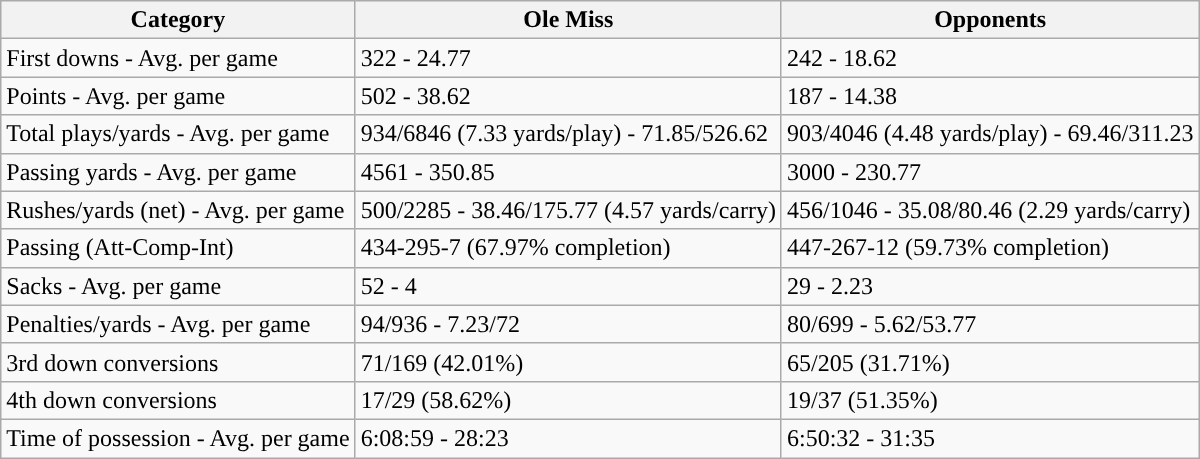<table class="wikitable" style="float: left;">
<tr>
<th>Category</th>
<th>Ole Miss</th>
<th>Opponents</th>
</tr>
<tr>
<td>First downs - Avg. per game</td>
<td>322 - 24.77</td>
<td>242 - 18.62</td>
</tr>
<tr>
<td>Points - Avg. per game</td>
<td>502 - 38.62</td>
<td>187 - 14.38</td>
</tr>
<tr>
<td>Total plays/yards - Avg. per game</td>
<td>934/6846 (7.33 yards/play) - 71.85/526.62</td>
<td>903/4046 (4.48 yards/play) - 69.46/311.23</td>
</tr>
<tr>
<td>Passing yards - Avg. per game</td>
<td>4561 - 350.85</td>
<td>3000 - 230.77</td>
</tr>
<tr>
<td>Rushes/yards (net) - Avg. per game</td>
<td>500/2285 - 38.46/175.77 (4.57 yards/carry)</td>
<td>456/1046 - 35.08/80.46 (2.29 yards/carry)</td>
</tr>
<tr>
<td>Passing (Att-Comp-Int)</td>
<td>434-295-7 (67.97% completion)</td>
<td>447-267-12 (59.73% completion)</td>
</tr>
<tr>
<td>Sacks - Avg. per game</td>
<td>52 - 4</td>
<td>29 - 2.23</td>
</tr>
<tr>
<td>Penalties/yards - Avg. per game</td>
<td>94/936 - 7.23/72</td>
<td>80/699 - 5.62/53.77</td>
</tr>
<tr>
<td>3rd down conversions</td>
<td>71/169 (42.01%)</td>
<td>65/205 (31.71%)</td>
</tr>
<tr>
<td>4th down conversions</td>
<td>17/29 (58.62%)</td>
<td>19/37 (51.35%)</td>
</tr>
<tr>
<td>Time of possession - Avg. per game</td>
<td>6:08:59 - 28:23</td>
<td>6:50:32 - 31:35</td>
</tr>
</table>
